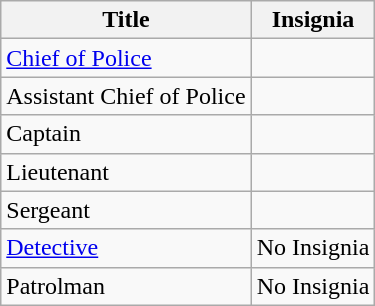<table class="wikitable">
<tr>
<th>Title</th>
<th>Insignia</th>
</tr>
<tr>
<td><a href='#'>Chief of Police</a></td>
<td></td>
</tr>
<tr>
<td>Assistant Chief of Police</td>
<td></td>
</tr>
<tr>
<td>Captain</td>
<td></td>
</tr>
<tr>
<td>Lieutenant</td>
<td></td>
</tr>
<tr>
<td>Sergeant</td>
<td></td>
</tr>
<tr>
<td><a href='#'>Detective</a></td>
<td>No Insignia</td>
</tr>
<tr>
<td>Patrolman</td>
<td>No Insignia</td>
</tr>
</table>
